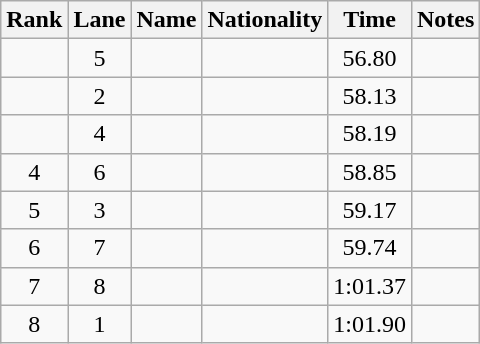<table class="wikitable sortable" style="text-align:center">
<tr>
<th>Rank</th>
<th>Lane</th>
<th>Name</th>
<th>Nationality</th>
<th>Time</th>
<th>Notes</th>
</tr>
<tr>
<td></td>
<td>5</td>
<td align=left></td>
<td align=left></td>
<td>56.80</td>
<td></td>
</tr>
<tr>
<td></td>
<td>2</td>
<td align=left></td>
<td align=left></td>
<td>58.13</td>
<td></td>
</tr>
<tr>
<td></td>
<td>4</td>
<td align=left></td>
<td align=left></td>
<td>58.19</td>
<td></td>
</tr>
<tr>
<td>4</td>
<td>6</td>
<td align=left></td>
<td align=left></td>
<td>58.85</td>
<td></td>
</tr>
<tr>
<td>5</td>
<td>3</td>
<td align=left></td>
<td align=left></td>
<td>59.17</td>
<td></td>
</tr>
<tr>
<td>6</td>
<td>7</td>
<td align=left></td>
<td align=left></td>
<td>59.74</td>
<td></td>
</tr>
<tr>
<td>7</td>
<td>8</td>
<td align=left></td>
<td align=left></td>
<td>1:01.37</td>
<td></td>
</tr>
<tr>
<td>8</td>
<td>1</td>
<td align=left></td>
<td align=left></td>
<td>1:01.90</td>
<td></td>
</tr>
</table>
